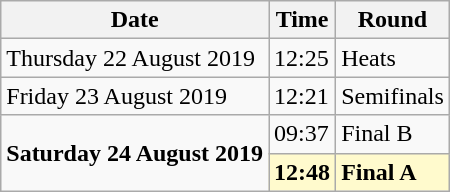<table class="wikitable">
<tr>
<th>Date</th>
<th>Time</th>
<th>Round</th>
</tr>
<tr>
<td>Thursday 22 August 2019</td>
<td>12:25</td>
<td>Heats</td>
</tr>
<tr>
<td>Friday 23 August 2019</td>
<td>12:21</td>
<td>Semifinals</td>
</tr>
<tr>
<td rowspan=2><strong>Saturday 24 August 2019</strong></td>
<td>09:37</td>
<td>Final B</td>
</tr>
<tr>
<td style=background:lemonchiffon><strong>12:48</strong></td>
<td style=background:lemonchiffon><strong>Final A</strong></td>
</tr>
</table>
